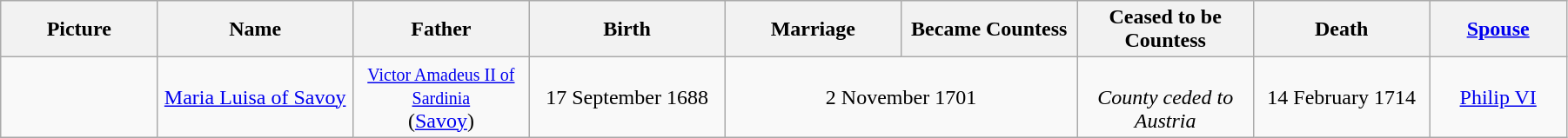<table style="width:95%;" class="wikitable">
<tr>
<th style="width:8%;">Picture</th>
<th style="width:10%;">Name</th>
<th style="width:9%;">Father</th>
<th style="width:10%;">Birth</th>
<th style="width:9%;">Marriage</th>
<th style="width:9%;">Became Countess</th>
<th style="width:9%;">Ceased to be Countess</th>
<th style="width:9%;">Death</th>
<th style="width:7%;"><a href='#'>Spouse</a></th>
</tr>
<tr>
<td style="text-align:center;"></td>
<td style="text-align:center;"><a href='#'>Maria Luisa of Savoy</a></td>
<td style="text-align:center;"><small><a href='#'>Victor Amadeus II of Sardinia</a></small><br>(<a href='#'>Savoy</a>)</td>
<td style="text-align:center;">17 September 1688</td>
<td style="text-align:center;" colspan="2">2 November 1701</td>
<td style="text-align:center;"><br><em>County ceded to Austria</em></td>
<td style="text-align:center;">14 February 1714</td>
<td style="text-align:center;"><a href='#'>Philip VI</a></td>
</tr>
</table>
